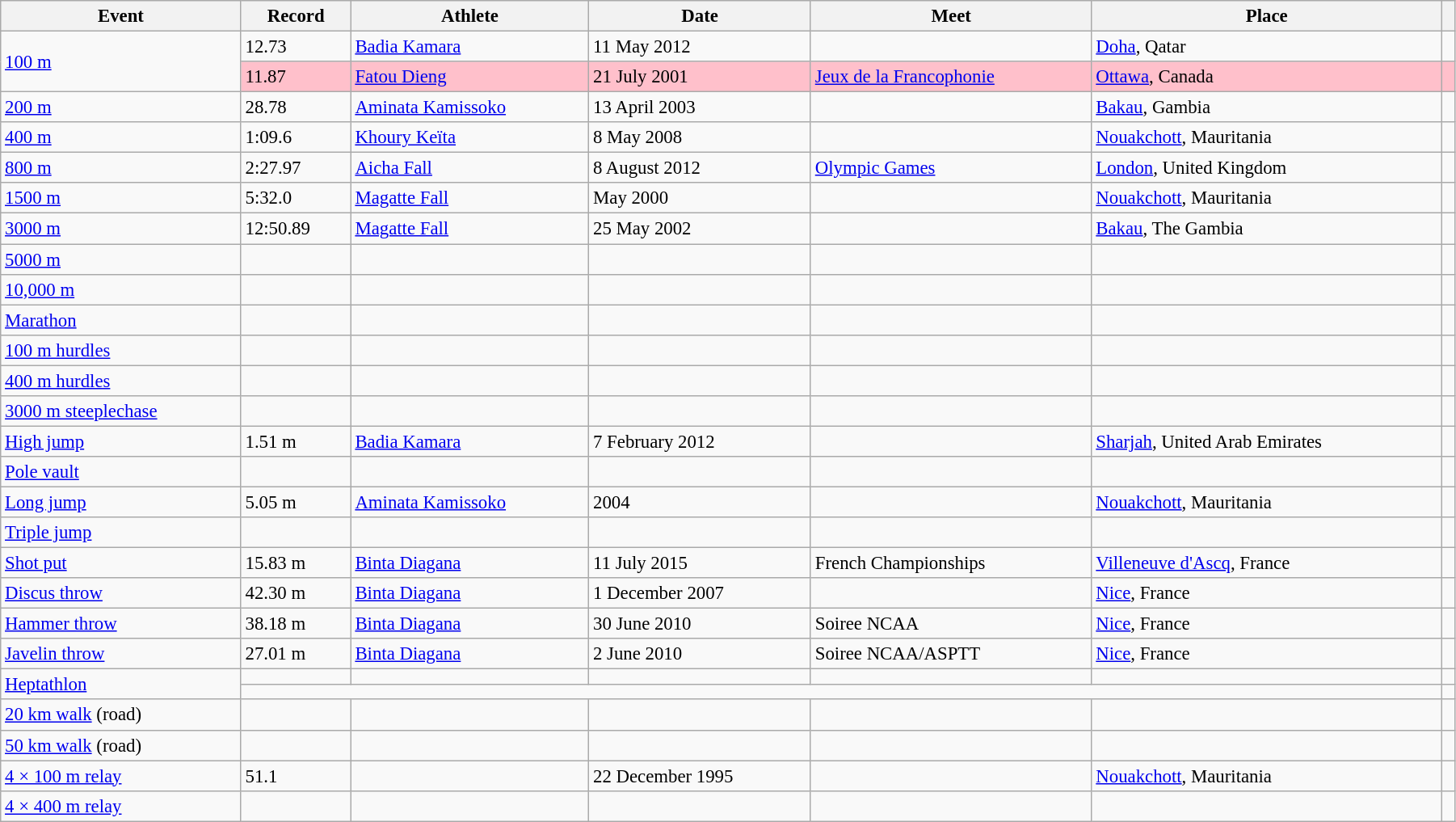<table class="wikitable" style="font-size:95%; width: 95%;">
<tr>
<th>Event</th>
<th>Record</th>
<th>Athlete</th>
<th>Date</th>
<th>Meet</th>
<th>Place</th>
<th></th>
</tr>
<tr>
<td rowspan=2><a href='#'>100 m</a></td>
<td>12.73</td>
<td><a href='#'>Badia Kamara</a></td>
<td>11 May 2012</td>
<td></td>
<td><a href='#'>Doha</a>, Qatar</td>
<td></td>
</tr>
<tr style="background:pink">
<td>11.87 </td>
<td><a href='#'>Fatou Dieng</a></td>
<td>21 July 2001</td>
<td><a href='#'>Jeux de la Francophonie</a></td>
<td><a href='#'>Ottawa</a>, Canada</td>
<td></td>
</tr>
<tr>
<td><a href='#'>200 m</a></td>
<td>28.78</td>
<td><a href='#'>Aminata Kamissoko</a></td>
<td>13 April 2003</td>
<td></td>
<td><a href='#'>Bakau</a>, Gambia</td>
<td></td>
</tr>
<tr>
<td><a href='#'>400 m</a></td>
<td>1:09.6 </td>
<td><a href='#'>Khoury Keïta</a></td>
<td>8 May 2008</td>
<td></td>
<td><a href='#'>Nouakchott</a>, Mauritania</td>
<td></td>
</tr>
<tr>
<td><a href='#'>800 m</a></td>
<td>2:27.97</td>
<td><a href='#'>Aicha Fall</a></td>
<td>8 August 2012</td>
<td><a href='#'>Olympic Games</a></td>
<td><a href='#'>London</a>, United Kingdom</td>
<td></td>
</tr>
<tr>
<td><a href='#'>1500 m</a></td>
<td>5:32.0 </td>
<td><a href='#'>Magatte Fall</a></td>
<td>May 2000</td>
<td></td>
<td><a href='#'>Nouakchott</a>, Mauritania</td>
<td></td>
</tr>
<tr>
<td><a href='#'>3000 m</a></td>
<td>12:50.89</td>
<td><a href='#'>Magatte Fall</a></td>
<td>25 May 2002</td>
<td></td>
<td><a href='#'>Bakau</a>, The Gambia</td>
<td></td>
</tr>
<tr>
<td><a href='#'>5000 m</a></td>
<td></td>
<td></td>
<td></td>
<td></td>
<td></td>
<td></td>
</tr>
<tr>
<td><a href='#'>10,000 m</a></td>
<td></td>
<td></td>
<td></td>
<td></td>
<td></td>
<td></td>
</tr>
<tr>
<td><a href='#'>Marathon</a></td>
<td></td>
<td></td>
<td></td>
<td></td>
<td></td>
<td></td>
</tr>
<tr>
<td><a href='#'>100 m hurdles</a></td>
<td></td>
<td></td>
<td></td>
<td></td>
<td></td>
<td></td>
</tr>
<tr>
<td><a href='#'>400 m hurdles</a></td>
<td></td>
<td></td>
<td></td>
<td></td>
<td></td>
<td></td>
</tr>
<tr>
<td><a href='#'>3000 m steeplechase</a></td>
<td></td>
<td></td>
<td></td>
<td></td>
<td></td>
<td></td>
</tr>
<tr>
<td><a href='#'>High jump</a></td>
<td>1.51 m</td>
<td><a href='#'>Badia Kamara</a></td>
<td>7 February 2012</td>
<td></td>
<td><a href='#'>Sharjah</a>, United Arab Emirates</td>
<td></td>
</tr>
<tr>
<td><a href='#'>Pole vault</a></td>
<td></td>
<td></td>
<td></td>
<td></td>
<td></td>
<td></td>
</tr>
<tr>
<td><a href='#'>Long jump</a></td>
<td>5.05 m</td>
<td><a href='#'>Aminata Kamissoko</a></td>
<td>2004</td>
<td></td>
<td><a href='#'>Nouakchott</a>, Mauritania</td>
<td></td>
</tr>
<tr>
<td><a href='#'>Triple jump</a></td>
<td></td>
<td></td>
<td></td>
<td></td>
<td></td>
<td></td>
</tr>
<tr>
<td><a href='#'>Shot put</a></td>
<td>15.83 m</td>
<td><a href='#'>Binta Diagana</a></td>
<td>11 July 2015</td>
<td>French Championships</td>
<td><a href='#'>Villeneuve d'Ascq</a>, France</td>
<td></td>
</tr>
<tr>
<td><a href='#'>Discus throw</a></td>
<td>42.30 m</td>
<td><a href='#'>Binta Diagana</a></td>
<td>1 December 2007</td>
<td></td>
<td><a href='#'>Nice</a>, France</td>
<td></td>
</tr>
<tr>
<td><a href='#'>Hammer throw</a></td>
<td>38.18 m</td>
<td><a href='#'>Binta Diagana</a></td>
<td>30 June 2010</td>
<td>Soiree NCAA</td>
<td><a href='#'>Nice</a>, France</td>
<td></td>
</tr>
<tr>
<td><a href='#'>Javelin throw</a></td>
<td>27.01 m</td>
<td><a href='#'>Binta Diagana</a></td>
<td>2 June 2010</td>
<td>Soiree NCAA/ASPTT</td>
<td><a href='#'>Nice</a>, France</td>
<td></td>
</tr>
<tr>
<td rowspan=2><a href='#'>Heptathlon</a></td>
<td></td>
<td></td>
<td></td>
<td></td>
<td></td>
<td></td>
</tr>
<tr>
<td colspan=5></td>
<td></td>
</tr>
<tr>
<td><a href='#'>20 km walk</a> (road)</td>
<td></td>
<td></td>
<td></td>
<td></td>
<td></td>
<td></td>
</tr>
<tr>
<td><a href='#'>50 km walk</a> (road)</td>
<td></td>
<td></td>
<td></td>
<td></td>
<td></td>
<td></td>
</tr>
<tr>
<td><a href='#'>4 × 100 m relay</a></td>
<td>51.1 </td>
<td></td>
<td>22 December 1995</td>
<td></td>
<td><a href='#'>Nouakchott</a>, Mauritania</td>
<td></td>
</tr>
<tr>
<td><a href='#'>4 × 400 m relay</a></td>
<td></td>
<td></td>
<td></td>
<td></td>
<td></td>
<td></td>
</tr>
</table>
